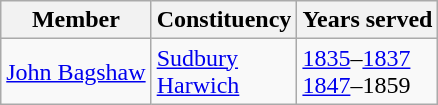<table class="wikitable">
<tr>
<th>Member</th>
<th>Constituency</th>
<th>Years served</th>
</tr>
<tr>
<td><a href='#'>John Bagshaw</a></td>
<td><a href='#'>Sudbury</a><br><a href='#'>Harwich</a></td>
<td><a href='#'>1835</a>–<a href='#'>1837</a><br><a href='#'>1847</a>–1859</td>
</tr>
</table>
